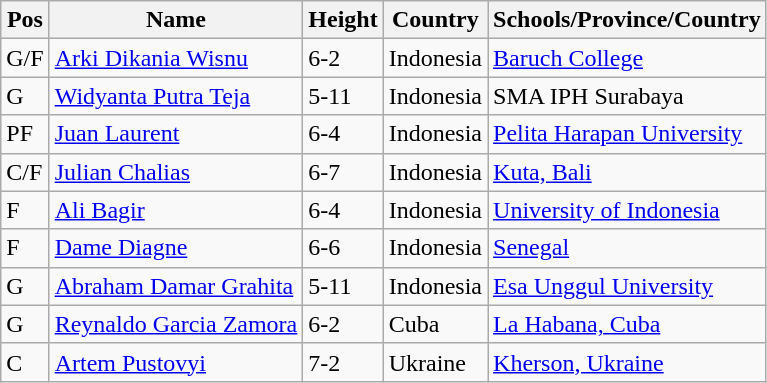<table class="wikitable sortable">
<tr>
<th>Pos</th>
<th>Name</th>
<th>Height</th>
<th>Country</th>
<th>Schools/Province/Country</th>
</tr>
<tr>
<td>G/F</td>
<td><a href='#'>Arki Dikania Wisnu</a></td>
<td>6-2</td>
<td> Indonesia</td>
<td><a href='#'>Baruch College</a></td>
</tr>
<tr>
<td>G</td>
<td><a href='#'>Widyanta Putra Teja</a></td>
<td>5-11</td>
<td> Indonesia</td>
<td>SMA IPH Surabaya</td>
</tr>
<tr>
<td>PF</td>
<td><a href='#'>Juan Laurent</a></td>
<td>6-4</td>
<td> Indonesia</td>
<td><a href='#'>Pelita Harapan University</a></td>
</tr>
<tr>
<td>C/F</td>
<td><a href='#'>Julian Chalias</a></td>
<td>6-7</td>
<td> Indonesia</td>
<td><a href='#'>Kuta, Bali</a></td>
</tr>
<tr>
<td>F</td>
<td><a href='#'>Ali Bagir</a></td>
<td>6-4</td>
<td> Indonesia</td>
<td><a href='#'>University of Indonesia</a></td>
</tr>
<tr>
<td>F</td>
<td><a href='#'>Dame Diagne</a></td>
<td>6-6</td>
<td> Indonesia</td>
<td><a href='#'>Senegal</a></td>
</tr>
<tr>
<td>G</td>
<td><a href='#'>Abraham Damar Grahita</a></td>
<td>5-11</td>
<td> Indonesia</td>
<td><a href='#'>Esa Unggul University</a></td>
</tr>
<tr>
<td>G</td>
<td><a href='#'>Reynaldo Garcia Zamora</a></td>
<td>6-2</td>
<td> Cuba</td>
<td><a href='#'>La Habana, Cuba</a></td>
</tr>
<tr>
<td>C</td>
<td><a href='#'>Artem Pustovyi</a></td>
<td>7-2</td>
<td> Ukraine</td>
<td><a href='#'>Kherson, Ukraine</a></td>
</tr>
</table>
